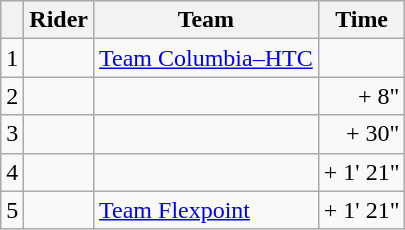<table class="wikitable">
<tr>
<th></th>
<th>Rider</th>
<th>Team</th>
<th>Time</th>
</tr>
<tr>
<td>1</td>
<td></td>
<td><a href='#'>Team Columbia–HTC</a></td>
<td align="right"></td>
</tr>
<tr>
<td>2</td>
<td></td>
<td></td>
<td align="right">+ 8"</td>
</tr>
<tr>
<td>3</td>
<td></td>
<td></td>
<td align="right">+ 30"</td>
</tr>
<tr>
<td>4</td>
<td></td>
<td></td>
<td align="right">+ 1' 21"</td>
</tr>
<tr>
<td>5</td>
<td></td>
<td><a href='#'>Team Flexpoint</a></td>
<td align="right">+ 1' 21"</td>
</tr>
</table>
